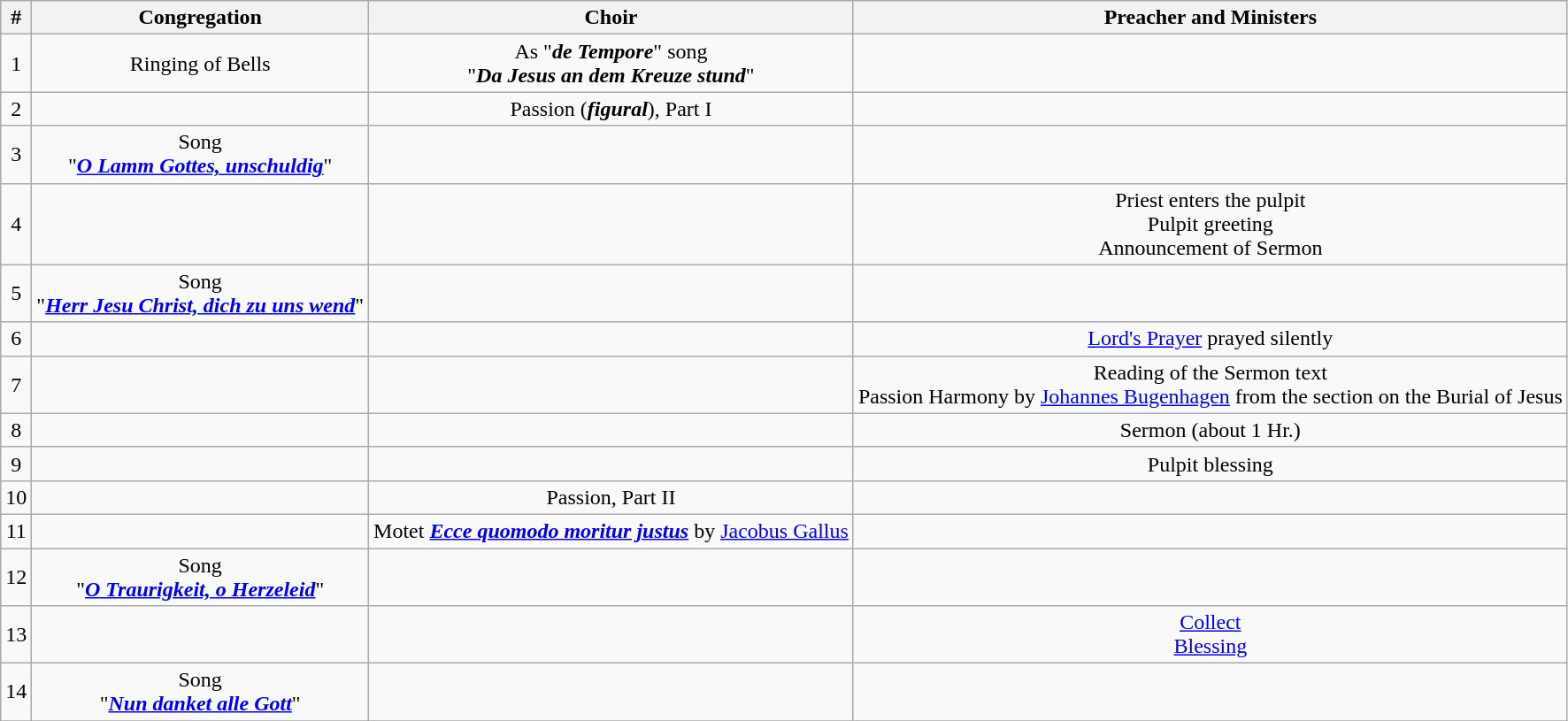<table class="wikitable">
<tr>
<th scope="col">#</th>
<th scope="col">Congregation</th>
<th scope="col">Choir</th>
<th scope="col">Preacher and Ministers</th>
</tr>
<tr id="1">
<td style="text-align:center">1</td>
<td style="text-align:center">Ringing of Bells</td>
<td style="text-align:center">As "<strong><em>de Tempore</em></strong>" song<br> "<strong><em>Da Jesus an dem Kreuze stund</em></strong>"</td>
<td></td>
</tr>
<tr id="2">
<td style="text-align:center">2</td>
<td></td>
<td style="text-align:center">Passion (<strong><em>figural</em></strong>), Part I</td>
<td></td>
</tr>
<tr id="3">
<td style="text-align:center">3</td>
<td style="text-align:center">Song<br> "<strong><em><a href='#'>O Lamm Gottes, unschuldig</a></em></strong>"</td>
<td></td>
<td></td>
</tr>
<tr id="4">
<td style="text-align:center">4</td>
<td></td>
<td style="text-align:center"></td>
<td style="text-align:center">Priest enters the pulpit<br> Pulpit greeting<br> Announcement of Sermon</td>
</tr>
<tr id="5">
<td style="text-align:center">5</td>
<td style="text-align:center">Song<br> "<strong><em><a href='#'>Herr Jesu Christ, dich zu uns wend</a></em></strong>"</td>
<td style="text-align:center"></td>
<td></td>
</tr>
<tr id="6">
<td style="text-align:center">6</td>
<td></td>
<td></td>
<td style="text-align:center"><a href='#'>Lord's Prayer</a> prayed silently</td>
</tr>
<tr id="7">
<td style="text-align:center">7</td>
<td></td>
<td></td>
<td style="text-align:center">Reading of the Sermon text<br> Passion Harmony by <a href='#'>Johannes Bugenhagen</a> from the section on the Burial of Jesus</td>
</tr>
<tr id="8">
<td style="text-align:center">8</td>
<td></td>
<td></td>
<td style="text-align:center">Sermon (about 1 Hr.)</td>
</tr>
<tr id="9">
<td style="text-align:center">9</td>
<td></td>
<td></td>
<td style="text-align:center">Pulpit blessing</td>
</tr>
<tr id="10">
<td style="text-align:center">10</td>
<td></td>
<td style="text-align:center">Passion, Part II</td>
<td></td>
</tr>
<tr id="11">
<td style="text-align:center">11</td>
<td></td>
<td style="text-align:center">Motet <strong><em><a href='#'>Ecce quomodo moritur justus</a></em></strong> by <a href='#'>Jacobus Gallus</a></td>
<td></td>
</tr>
<tr id="12">
<td style="text-align:center">12</td>
<td style="text-align:center">Song<br> "<strong><em><a href='#'>O Traurigkeit, o Herzeleid</a></em></strong>"</td>
<td></td>
<td></td>
</tr>
<tr id="13">
<td style="text-align:center">13</td>
<td></td>
<td></td>
<td style="text-align:center"><a href='#'>Collect</a><br> <a href='#'>Blessing</a></td>
</tr>
<tr id="14">
<td style="text-align:center">14</td>
<td style="text-align:center">Song<br> "<strong><em><a href='#'>Nun danket alle Gott</a></em></strong>"</td>
<td></td>
<td></td>
</tr>
<tr>
</tr>
</table>
